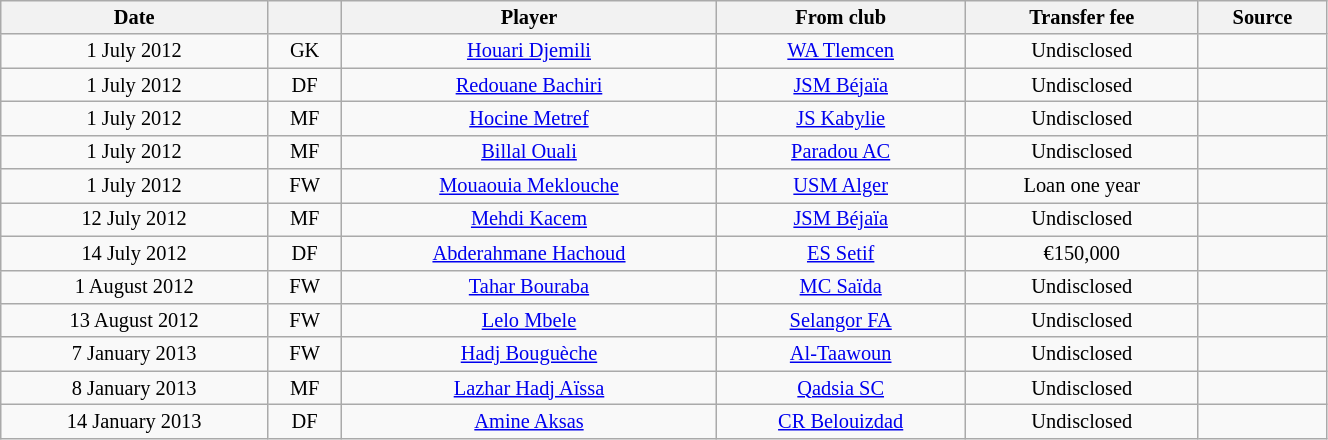<table class="wikitable sortable" style="width:70%; text-align:center; font-size:85%; text-align:centre;">
<tr>
<th>Date</th>
<th></th>
<th>Player</th>
<th>From club</th>
<th>Transfer fee</th>
<th>Source</th>
</tr>
<tr>
<td>1 July 2012</td>
<td>GK</td>
<td> <a href='#'>Houari Djemili</a></td>
<td><a href='#'>WA Tlemcen</a></td>
<td>Undisclosed</td>
<td></td>
</tr>
<tr>
<td>1 July 2012</td>
<td>DF</td>
<td> <a href='#'>Redouane Bachiri</a></td>
<td><a href='#'>JSM Béjaïa</a></td>
<td>Undisclosed</td>
<td></td>
</tr>
<tr>
<td>1 July 2012</td>
<td>MF</td>
<td> <a href='#'>Hocine Metref</a></td>
<td><a href='#'>JS Kabylie</a></td>
<td>Undisclosed</td>
<td></td>
</tr>
<tr>
<td>1 July 2012</td>
<td>MF</td>
<td> <a href='#'>Billal Ouali</a></td>
<td><a href='#'>Paradou AC</a></td>
<td>Undisclosed</td>
<td></td>
</tr>
<tr>
<td>1 July 2012</td>
<td>FW</td>
<td> <a href='#'>Mouaouia Meklouche</a></td>
<td><a href='#'>USM Alger</a></td>
<td>Loan one year</td>
<td></td>
</tr>
<tr>
<td>12 July 2012</td>
<td>MF</td>
<td> <a href='#'>Mehdi Kacem</a></td>
<td><a href='#'>JSM Béjaïa</a></td>
<td>Undisclosed</td>
<td></td>
</tr>
<tr>
<td>14 July 2012</td>
<td>DF</td>
<td> <a href='#'>Abderahmane Hachoud</a></td>
<td><a href='#'>ES Setif</a></td>
<td>€150,000</td>
<td></td>
</tr>
<tr>
<td>1 August 2012</td>
<td>FW</td>
<td> <a href='#'>Tahar Bouraba</a></td>
<td><a href='#'>MC Saïda</a></td>
<td>Undisclosed</td>
<td></td>
</tr>
<tr>
<td>13 August 2012</td>
<td>FW</td>
<td> <a href='#'>Lelo Mbele</a></td>
<td> <a href='#'>Selangor FA</a></td>
<td>Undisclosed</td>
<td></td>
</tr>
<tr>
<td>7 January 2013</td>
<td>FW</td>
<td> <a href='#'>Hadj Bouguèche</a></td>
<td> <a href='#'>Al-Taawoun</a></td>
<td>Undisclosed</td>
<td></td>
</tr>
<tr>
<td>8 January 2013</td>
<td>MF</td>
<td> <a href='#'>Lazhar Hadj Aïssa</a></td>
<td> <a href='#'>Qadsia SC</a></td>
<td>Undisclosed</td>
<td></td>
</tr>
<tr>
<td>14 January 2013</td>
<td>DF</td>
<td> <a href='#'>Amine Aksas</a></td>
<td><a href='#'>CR Belouizdad</a></td>
<td>Undisclosed</td>
<td></td>
</tr>
</table>
